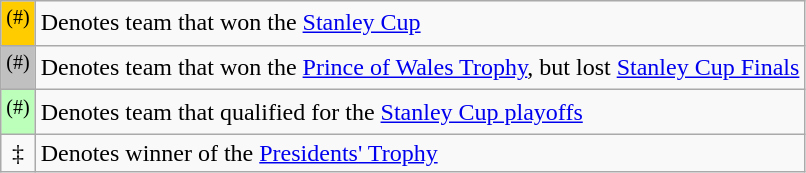<table class="wikitable">
<tr>
<td bgcolor=#FFCC00 align=center width=10px><sup>(#)</sup></td>
<td>Denotes team that won the <a href='#'>Stanley Cup</a></td>
</tr>
<tr>
<td bgcolor=#C0C0C0 align=center width=10px><sup>(#)</sup></td>
<td>Denotes team that won the <a href='#'>Prince of Wales Trophy</a>, but lost <a href='#'>Stanley Cup Finals</a></td>
</tr>
<tr>
<td bgcolor=#BBFFBB align=center width=10px><sup>(#)</sup></td>
<td>Denotes team that qualified for the <a href='#'>Stanley Cup playoffs</a></td>
</tr>
<tr>
<td align=center width=10px>‡</td>
<td>Denotes winner of the <a href='#'>Presidents' Trophy</a></td>
</tr>
</table>
